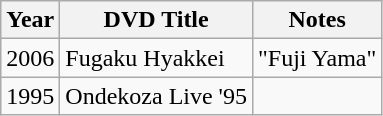<table class="wikitable">
<tr>
<th>Year</th>
<th>DVD Title</th>
<th>Notes</th>
</tr>
<tr>
<td>2006</td>
<td>Fugaku Hyakkei</td>
<td>"Fuji Yama"</td>
</tr>
<tr>
<td>1995</td>
<td>Ondekoza Live '95</td>
<td></td>
</tr>
</table>
